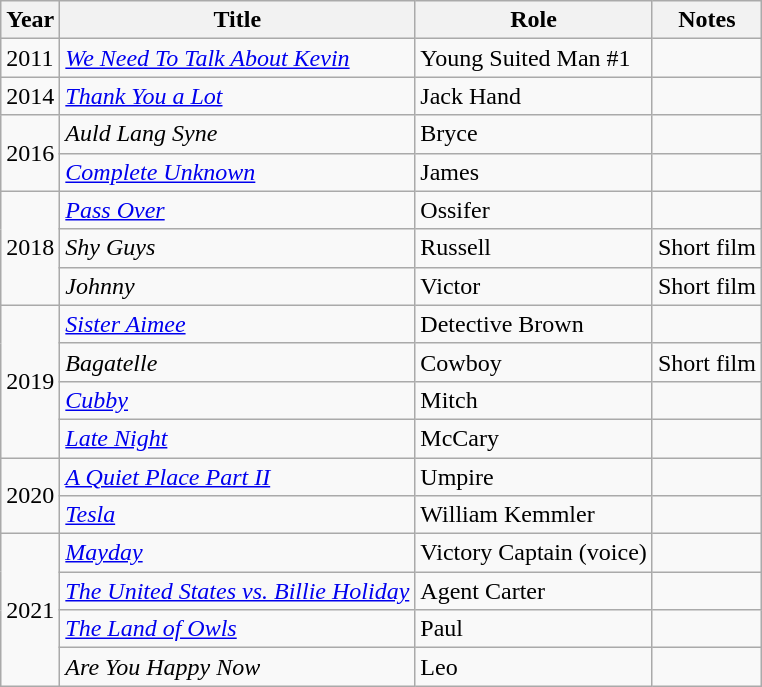<table class="wikitable">
<tr>
<th>Year</th>
<th>Title</th>
<th>Role</th>
<th>Notes</th>
</tr>
<tr>
<td>2011</td>
<td><em><a href='#'>We Need To Talk About Kevin</a></em></td>
<td>Young Suited Man #1</td>
<td></td>
</tr>
<tr>
<td>2014</td>
<td><em><a href='#'>Thank You a Lot</a></em></td>
<td>Jack Hand</td>
<td></td>
</tr>
<tr>
<td rowspan="2">2016</td>
<td><em>Auld Lang Syne</em></td>
<td>Bryce</td>
<td></td>
</tr>
<tr>
<td><em><a href='#'>Complete Unknown</a></em></td>
<td>James</td>
<td></td>
</tr>
<tr>
<td rowspan="3">2018</td>
<td><em><a href='#'>Pass Over</a></em></td>
<td>Ossifer</td>
<td></td>
</tr>
<tr>
<td><em>Shy Guys</em></td>
<td>Russell</td>
<td>Short film</td>
</tr>
<tr>
<td><em>Johnny</em></td>
<td>Victor</td>
<td>Short film</td>
</tr>
<tr>
<td rowspan="4">2019</td>
<td><em><a href='#'>Sister Aimee</a></em></td>
<td>Detective Brown</td>
<td></td>
</tr>
<tr>
<td><em>Bagatelle</em></td>
<td>Cowboy</td>
<td>Short film</td>
</tr>
<tr>
<td><em><a href='#'>Cubby</a></em></td>
<td>Mitch</td>
<td></td>
</tr>
<tr>
<td><em><a href='#'>Late Night</a></em></td>
<td>McCary</td>
<td></td>
</tr>
<tr>
<td rowspan="2">2020</td>
<td><em><a href='#'>A Quiet Place Part II</a></em></td>
<td>Umpire</td>
<td></td>
</tr>
<tr>
<td><em><a href='#'>Tesla</a></em></td>
<td>William Kemmler</td>
<td></td>
</tr>
<tr>
<td rowspan="4">2021</td>
<td><em><a href='#'>Mayday</a></em></td>
<td>Victory Captain (voice)</td>
<td></td>
</tr>
<tr>
<td><em><a href='#'>The United States vs. Billie Holiday</a></em></td>
<td>Agent Carter</td>
<td></td>
</tr>
<tr>
<td><em><a href='#'>The Land of Owls</a></em></td>
<td>Paul</td>
<td></td>
</tr>
<tr>
<td><em>Are You Happy Now</em></td>
<td>Leo</td>
<td></td>
</tr>
</table>
